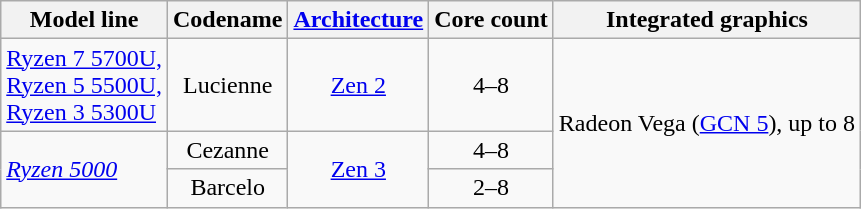<table class="wikitable" style="text-align: center;">
<tr>
<th>Model line</th>
<th>Codename</th>
<th><a href='#'>Architecture</a></th>
<th>Core count</th>
<th>Integrated graphics</th>
</tr>
<tr>
<td style="text-align: left;"><a href='#'>Ryzen 7 5700U,<br>Ryzen 5 5500U,<br>Ryzen 3 5300U</a></td>
<td>Lucienne</td>
<td><a href='#'>Zen 2</a></td>
<td>4–8</td>
<td rowspan="3">Radeon Vega (<a href='#'>GCN 5</a>), up to 8 </td>
</tr>
<tr>
<td rowspan="2" style="text-align: left;"><a href='#'><em>Ryzen 5000</em></a></td>
<td>Cezanne</td>
<td rowspan="2"><a href='#'>Zen 3</a></td>
<td>4–8</td>
</tr>
<tr>
<td>Barcelo</td>
<td>2–8</td>
</tr>
</table>
